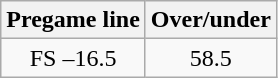<table class="wikitable">
<tr align="center">
<th style=>Pregame line</th>
<th style=>Over/under</th>
</tr>
<tr align="center">
<td>FS –16.5</td>
<td>58.5</td>
</tr>
</table>
